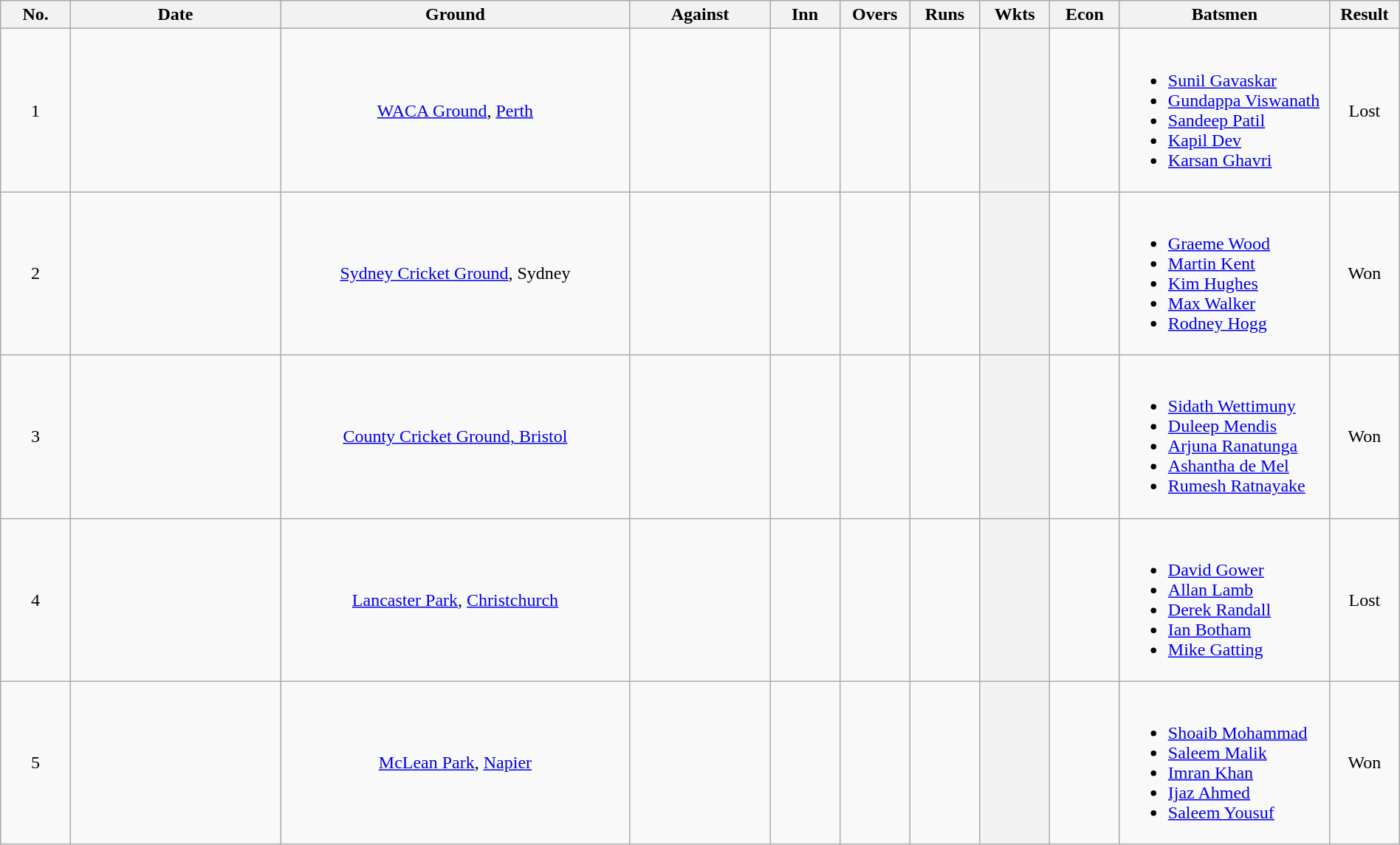<table class="wikitable plainrowheaders" style="width: 100%;">
<tr>
<th style="width:5%;">No.</th>
<th style="width:15%;">Date</th>
<th style="width:25%;">Ground</th>
<th style="width:10%;">Against</th>
<th style="width:5%;">Inn</th>
<th style="width:5%;">Overs</th>
<th style="width:5%;">Runs</th>
<th style="width:5%;">Wkts</th>
<th style="width:5%;">Econ</th>
<th style="width:15%;" class="unsortable">Batsmen</th>
<th style="width:5%;">Result</th>
</tr>
<tr align=center>
<td>1</td>
<td> </td>
<td><a href='#'>WACA Ground</a>, <a href='#'>Perth</a></td>
<td></td>
<td></td>
<td></td>
<td></td>
<th scope="row"></th>
<td></td>
<td align=left><br><ul><li><a href='#'>Sunil Gavaskar</a></li><li><a href='#'>Gundappa Viswanath</a></li><li><a href='#'>Sandeep Patil</a></li><li><a href='#'>Kapil Dev</a></li><li><a href='#'>Karsan Ghavri</a></li></ul></td>
<td>Lost</td>
</tr>
<tr align=center>
<td>2</td>
<td></td>
<td><a href='#'>Sydney Cricket Ground</a>, Sydney</td>
<td></td>
<td></td>
<td></td>
<td></td>
<th scope="row"></th>
<td></td>
<td align=left><br><ul><li><a href='#'>Graeme Wood</a></li><li><a href='#'>Martin Kent</a></li><li><a href='#'>Kim Hughes</a></li><li><a href='#'>Max Walker</a></li><li><a href='#'>Rodney Hogg</a></li></ul></td>
<td>Won</td>
</tr>
<tr align=center>
<td>3</td>
<td></td>
<td><a href='#'>County Cricket Ground, Bristol</a></td>
<td></td>
<td></td>
<td></td>
<td></td>
<th scope="row"></th>
<td></td>
<td align=left><br><ul><li><a href='#'>Sidath Wettimuny</a></li><li><a href='#'>Duleep Mendis</a></li><li><a href='#'>Arjuna Ranatunga</a></li><li><a href='#'>Ashantha de Mel</a></li><li><a href='#'>Rumesh Ratnayake</a></li></ul></td>
<td>Won</td>
</tr>
<tr align=center>
<td>4</td>
<td></td>
<td><a href='#'>Lancaster Park</a>, <a href='#'>Christchurch</a></td>
<td></td>
<td></td>
<td></td>
<td></td>
<th scope="row"></th>
<td></td>
<td align=left><br><ul><li><a href='#'>David Gower</a></li><li><a href='#'>Allan Lamb</a></li><li><a href='#'>Derek Randall</a></li><li><a href='#'>Ian Botham</a></li><li><a href='#'>Mike Gatting</a></li></ul></td>
<td>Lost</td>
</tr>
<tr align=center>
<td>5</td>
<td></td>
<td><a href='#'>McLean Park</a>, <a href='#'>Napier</a></td>
<td></td>
<td></td>
<td></td>
<td></td>
<th scope="row"></th>
<td></td>
<td align=left><br><ul><li><a href='#'>Shoaib Mohammad</a></li><li><a href='#'>Saleem Malik</a></li><li><a href='#'>Imran Khan</a></li><li><a href='#'>Ijaz Ahmed</a></li><li><a href='#'>Saleem Yousuf</a></li></ul></td>
<td>Won</td>
</tr>
</table>
